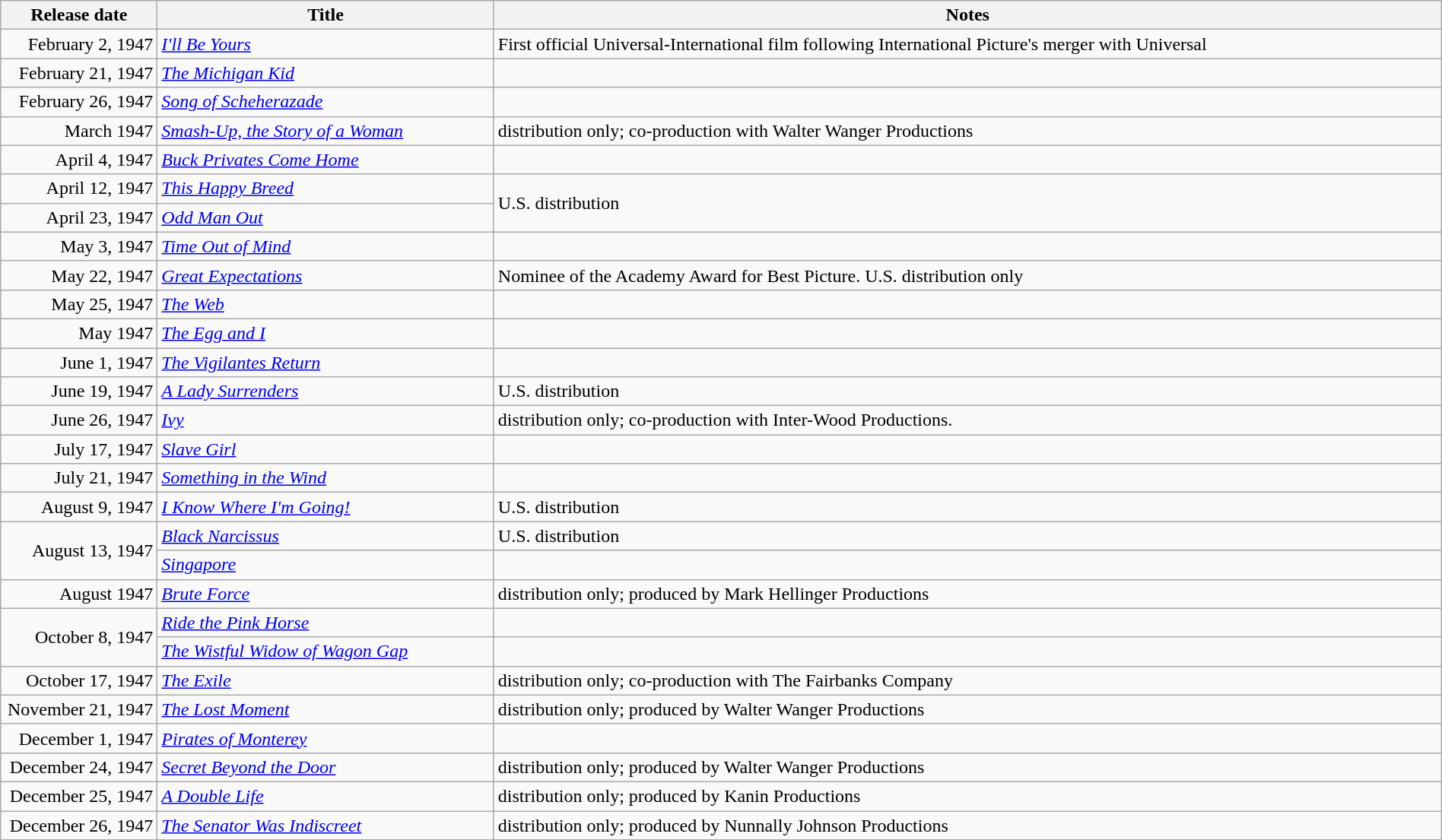<table class="wikitable sortable" style="width:100%;">
<tr>
<th scope="col" style="width:130px;">Release date</th>
<th>Title</th>
<th>Notes</th>
</tr>
<tr>
<td style="text-align:right;">February 2, 1947</td>
<td><em><a href='#'>I'll Be Yours</a></em></td>
<td>First official Universal-International film following International Picture's merger with Universal</td>
</tr>
<tr>
<td style="text-align:right;">February 21, 1947</td>
<td><em><a href='#'>The Michigan Kid</a></em></td>
<td></td>
</tr>
<tr>
<td style="text-align:right;">February 26, 1947</td>
<td><em><a href='#'>Song of Scheherazade</a></em></td>
<td></td>
</tr>
<tr>
<td style="text-align:right;">March 1947</td>
<td><em><a href='#'>Smash-Up, the Story of a Woman</a></em></td>
<td>distribution only; co-production with Walter Wanger Productions</td>
</tr>
<tr>
<td style="text-align:right;">April 4, 1947</td>
<td><em><a href='#'>Buck Privates Come Home</a></em></td>
<td></td>
</tr>
<tr>
<td style="text-align:right;">April 12, 1947</td>
<td><em><a href='#'>This Happy Breed</a></em></td>
<td rowspan="2">U.S. distribution</td>
</tr>
<tr>
<td style="text-align:right;">April 23, 1947</td>
<td><em><a href='#'>Odd Man Out</a></em></td>
</tr>
<tr>
<td style="text-align:right;">May 3, 1947</td>
<td><em><a href='#'>Time Out of Mind</a></em></td>
<td></td>
</tr>
<tr>
<td style="text-align:right;">May 22, 1947</td>
<td><em><a href='#'>Great Expectations</a></em></td>
<td>Nominee of the Academy Award for Best Picture. U.S. distribution only</td>
</tr>
<tr>
<td style="text-align:right;">May 25, 1947</td>
<td><em><a href='#'>The Web</a></em></td>
<td></td>
</tr>
<tr>
<td style="text-align:right;">May 1947</td>
<td><em><a href='#'>The Egg and I</a></em></td>
<td></td>
</tr>
<tr>
<td style="text-align:right;">June 1, 1947</td>
<td><em><a href='#'>The Vigilantes Return</a></em></td>
<td></td>
</tr>
<tr>
<td style="text-align:right;">June 19, 1947</td>
<td><em><a href='#'>A Lady Surrenders</a></em></td>
<td>U.S. distribution</td>
</tr>
<tr>
<td style="text-align:right;">June 26, 1947</td>
<td><em><a href='#'>Ivy</a></em></td>
<td>distribution only; co-production with Inter-Wood Productions.</td>
</tr>
<tr>
<td style="text-align:right;">July 17, 1947</td>
<td><em><a href='#'>Slave Girl</a></em></td>
<td></td>
</tr>
<tr>
<td style="text-align:right;">July 21, 1947</td>
<td><em><a href='#'>Something in the Wind</a></em></td>
<td></td>
</tr>
<tr>
<td style="text-align:right;">August 9, 1947</td>
<td><em><a href='#'>I Know Where I'm Going!</a></em></td>
<td>U.S. distribution</td>
</tr>
<tr>
<td style="text-align:right;" rowspan="2">August 13, 1947</td>
<td><em><a href='#'>Black Narcissus</a></em></td>
<td>U.S. distribution</td>
</tr>
<tr>
<td><em><a href='#'>Singapore</a></em></td>
<td></td>
</tr>
<tr>
<td style="text-align:right;">August 1947</td>
<td><em><a href='#'>Brute Force</a></em></td>
<td>distribution only; produced by Mark Hellinger Productions</td>
</tr>
<tr>
<td style="text-align:right;" rowspan="2">October 8, 1947</td>
<td><em><a href='#'>Ride the Pink Horse</a></em></td>
<td></td>
</tr>
<tr>
<td><em><a href='#'>The Wistful Widow of Wagon Gap</a></em></td>
<td></td>
</tr>
<tr>
<td style="text-align:right;">October 17, 1947</td>
<td><em><a href='#'>The Exile</a></em></td>
<td>distribution only; co-production with The Fairbanks Company</td>
</tr>
<tr>
<td style="text-align:right;">November 21, 1947</td>
<td><em><a href='#'>The Lost Moment</a></em></td>
<td>distribution only; produced by Walter Wanger Productions</td>
</tr>
<tr>
<td style="text-align:right;">December 1, 1947</td>
<td><em><a href='#'>Pirates of Monterey</a></em></td>
<td></td>
</tr>
<tr>
<td style="text-align:right;">December 24, 1947</td>
<td><em><a href='#'>Secret Beyond the Door</a></em></td>
<td>distribution only; produced by Walter Wanger Productions</td>
</tr>
<tr>
<td style="text-align:right;">December 25, 1947</td>
<td><em><a href='#'>A Double Life</a></em></td>
<td>distribution only; produced by Kanin Productions</td>
</tr>
<tr>
<td style="text-align:right;">December 26, 1947</td>
<td><em><a href='#'>The Senator Was Indiscreet</a></em></td>
<td>distribution only; produced by Nunnally Johnson Productions</td>
</tr>
<tr>
</tr>
</table>
